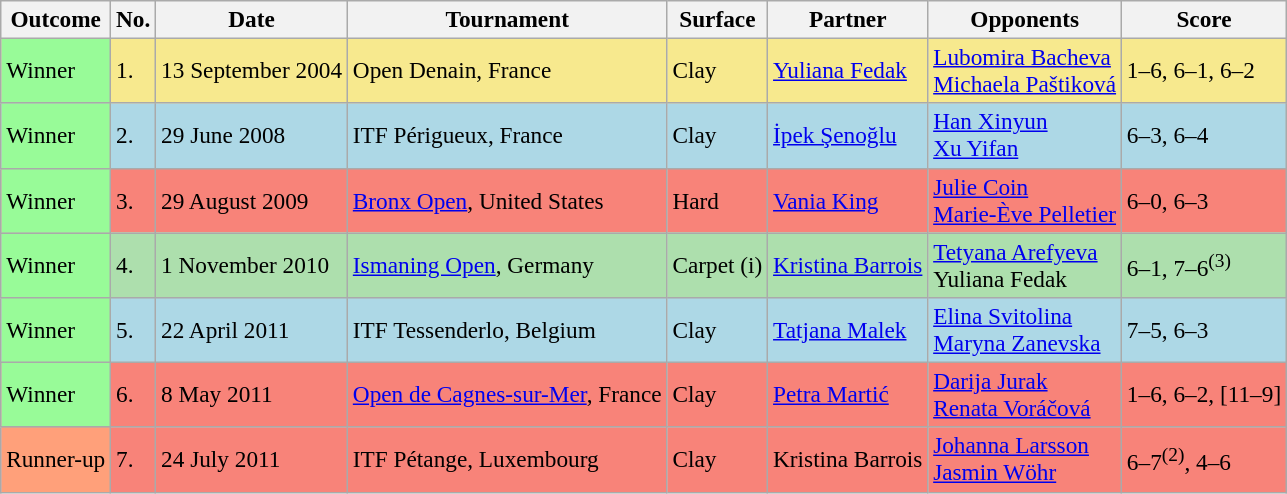<table class="wikitable" style="font-size:97%">
<tr>
<th>Outcome</th>
<th>No.</th>
<th>Date</th>
<th>Tournament</th>
<th>Surface</th>
<th>Partner</th>
<th>Opponents</th>
<th>Score</th>
</tr>
<tr bgcolor="#f7e98e">
<td style="background:#98fb98;">Winner</td>
<td>1.</td>
<td>13 September 2004</td>
<td>Open Denain, France</td>
<td>Clay</td>
<td> <a href='#'>Yuliana Fedak</a></td>
<td> <a href='#'>Lubomira Bacheva</a> <br>  <a href='#'>Michaela Paštiková</a></td>
<td>1–6, 6–1, 6–2</td>
</tr>
<tr style="background:lightblue;">
<td style="background:#98fb98;">Winner</td>
<td>2.</td>
<td>29 June 2008</td>
<td>ITF Périgueux, France</td>
<td>Clay</td>
<td> <a href='#'>İpek Şenoğlu</a></td>
<td> <a href='#'>Han Xinyun</a> <br>  <a href='#'>Xu Yifan</a></td>
<td>6–3, 6–4</td>
</tr>
<tr style="background:#f88379;">
<td style="background:#98fb98;">Winner</td>
<td>3.</td>
<td>29 August 2009</td>
<td><a href='#'>Bronx Open</a>, United States</td>
<td>Hard</td>
<td> <a href='#'>Vania King</a></td>
<td> <a href='#'>Julie Coin</a> <br>  <a href='#'>Marie-Ève Pelletier</a></td>
<td>6–0, 6–3</td>
</tr>
<tr style="background:#addfad;">
<td bgcolor=98FB98>Winner</td>
<td>4.</td>
<td>1 November 2010</td>
<td><a href='#'>Ismaning Open</a>, Germany</td>
<td>Carpet (i)</td>
<td> <a href='#'>Kristina Barrois</a></td>
<td> <a href='#'>Tetyana Arefyeva</a> <br>  Yuliana Fedak</td>
<td>6–1, 7–6<sup>(3)</sup></td>
</tr>
<tr style="background:lightblue;">
<td bgcolor=98FB98>Winner</td>
<td>5.</td>
<td>22 April 2011</td>
<td>ITF Tessenderlo, Belgium</td>
<td>Clay</td>
<td> <a href='#'>Tatjana Malek</a></td>
<td> <a href='#'>Elina Svitolina</a> <br>  <a href='#'>Maryna Zanevska</a></td>
<td>7–5, 6–3</td>
</tr>
<tr style="background:#f88379;">
<td bgcolor=98FB98>Winner</td>
<td>6.</td>
<td>8 May 2011</td>
<td><a href='#'>Open de Cagnes-sur-Mer</a>, France</td>
<td>Clay</td>
<td> <a href='#'>Petra Martić</a></td>
<td> <a href='#'>Darija Jurak</a> <br>  <a href='#'>Renata Voráčová</a></td>
<td>1–6, 6–2, [11–9]</td>
</tr>
<tr style="background:#f88379;">
<td bgcolor="FFA07A">Runner-up</td>
<td>7.</td>
<td>24 July 2011</td>
<td>ITF Pétange, Luxembourg</td>
<td>Clay</td>
<td> Kristina Barrois</td>
<td> <a href='#'>Johanna Larsson</a> <br>  <a href='#'>Jasmin Wöhr</a></td>
<td>6–7<sup>(2)</sup>, 4–6</td>
</tr>
</table>
